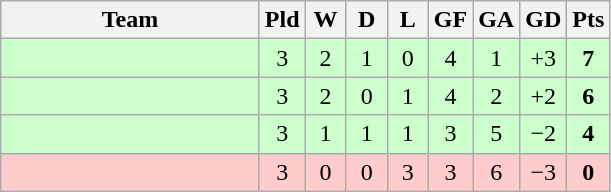<table class=wikitable style="text-align:center">
<tr>
<th width=165>Team</th>
<th width=20>Pld</th>
<th width=20>W</th>
<th width=20>D</th>
<th width=20>L</th>
<th width=20>GF</th>
<th width=20>GA</th>
<th width=20>GD</th>
<th width=20>Pts</th>
</tr>
<tr bgcolor=#ccffcc>
<td align=left></td>
<td>3</td>
<td>2</td>
<td>1</td>
<td>0</td>
<td>4</td>
<td>1</td>
<td>+3</td>
<td><strong>7</strong></td>
</tr>
<tr bgcolor=#ccffcc>
<td align=left></td>
<td>3</td>
<td>2</td>
<td>0</td>
<td>1</td>
<td>4</td>
<td>2</td>
<td>+2</td>
<td><strong>6</strong></td>
</tr>
<tr bgcolor=#ccffcc>
<td align=left></td>
<td>3</td>
<td>1</td>
<td>1</td>
<td>1</td>
<td>3</td>
<td>5</td>
<td>−2</td>
<td><strong>4</strong></td>
</tr>
<tr bgcolor=#ffcccc>
<td align=left></td>
<td>3</td>
<td>0</td>
<td>0</td>
<td>3</td>
<td>3</td>
<td>6</td>
<td>−3</td>
<td><strong>0</strong></td>
</tr>
</table>
